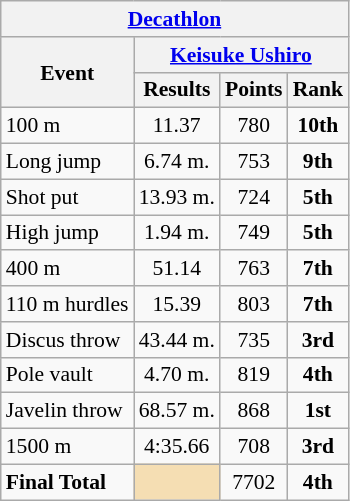<table class=wikitable style="font-size:90%">
<tr>
<th colspan=5><a href='#'>Decathlon</a></th>
</tr>
<tr>
<th rowspan=2>Event</th>
<th colspan=3><a href='#'>Keisuke Ushiro</a></th>
</tr>
<tr>
<th>Results</th>
<th>Points</th>
<th>Rank</th>
</tr>
<tr>
<td>100 m</td>
<td align=center>11.37</td>
<td align=center>780</td>
<td align=center><strong>10th</strong></td>
</tr>
<tr>
<td>Long jump</td>
<td align=center>6.74 m.</td>
<td align=center>753</td>
<td align=center><strong>9th</strong></td>
</tr>
<tr>
<td>Shot put</td>
<td align=center>13.93 m.</td>
<td align=center>724</td>
<td align=center><strong>5th</strong></td>
</tr>
<tr>
<td>High jump</td>
<td align=center>1.94 m.</td>
<td align=center>749</td>
<td align=center><strong>5th</strong></td>
</tr>
<tr>
<td>400 m</td>
<td align=center>51.14</td>
<td align=center>763</td>
<td align=center><strong>7th</strong></td>
</tr>
<tr>
<td>110 m hurdles</td>
<td align=center>15.39</td>
<td align=center>803</td>
<td align=center><strong>7th</strong></td>
</tr>
<tr>
<td>Discus throw</td>
<td align=center>43.44 m.</td>
<td align=center>735</td>
<td align=center><strong>3rd</strong></td>
</tr>
<tr>
<td>Pole vault</td>
<td align=center>4.70 m.</td>
<td align=center>819</td>
<td align=center><strong>4th</strong></td>
</tr>
<tr>
<td>Javelin throw</td>
<td align=center>68.57 m.</td>
<td align=center>868</td>
<td align=center><strong>1st</strong></td>
</tr>
<tr>
<td>1500 m</td>
<td align=center>4:35.66</td>
<td align=center>708</td>
<td align=center><strong>3rd</strong></td>
</tr>
<tr>
<td><strong>Final Total</strong></td>
<td bgcolor=wheat></td>
<td align=center>7702</td>
<td align=center><strong>4th</strong></td>
</tr>
</table>
